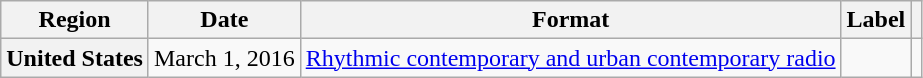<table class="wikitable plainrowheaders">
<tr>
<th scope="col">Region</th>
<th scope="col">Date</th>
<th scope="col">Format</th>
<th scope="col">Label</th>
<th scope="col"></th>
</tr>
<tr>
<th scope="row">United States</th>
<td>March 1, 2016</td>
<td><a href='#'>Rhythmic contemporary and urban contemporary radio</a></td>
<td></td>
<td align="center"></td>
</tr>
</table>
